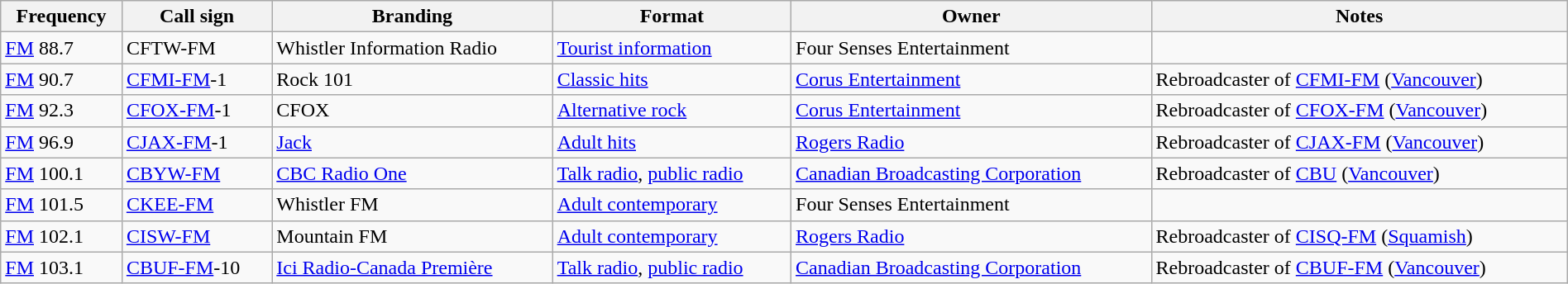<table class="wikitable sortable" width="100%">
<tr>
<th>Frequency</th>
<th>Call sign</th>
<th>Branding</th>
<th>Format</th>
<th>Owner</th>
<th>Notes</th>
</tr>
<tr>
<td><a href='#'>FM</a> 88.7</td>
<td>CFTW-FM</td>
<td>Whistler Information Radio</td>
<td><a href='#'>Tourist information</a></td>
<td>Four Senses Entertainment</td>
<td></td>
</tr>
<tr>
<td><a href='#'>FM</a> 90.7</td>
<td><a href='#'>CFMI-FM</a>-1</td>
<td>Rock 101</td>
<td><a href='#'>Classic hits</a></td>
<td><a href='#'>Corus Entertainment</a></td>
<td>Rebroadcaster of <a href='#'>CFMI-FM</a> (<a href='#'>Vancouver</a>)</td>
</tr>
<tr>
<td><a href='#'>FM</a> 92.3</td>
<td><a href='#'>CFOX-FM</a>-1</td>
<td>CFOX</td>
<td><a href='#'>Alternative rock</a></td>
<td><a href='#'>Corus Entertainment</a></td>
<td>Rebroadcaster of <a href='#'>CFOX-FM</a> (<a href='#'>Vancouver</a>)</td>
</tr>
<tr>
<td><a href='#'>FM</a> 96.9</td>
<td><a href='#'>CJAX-FM</a>-1</td>
<td><a href='#'>Jack</a></td>
<td><a href='#'>Adult hits</a></td>
<td><a href='#'>Rogers Radio</a></td>
<td>Rebroadcaster of <a href='#'>CJAX-FM</a> (<a href='#'>Vancouver</a>)</td>
</tr>
<tr>
<td><a href='#'>FM</a> 100.1</td>
<td><a href='#'>CBYW-FM</a></td>
<td><a href='#'>CBC Radio One</a></td>
<td><a href='#'>Talk radio</a>, <a href='#'>public radio</a></td>
<td><a href='#'>Canadian Broadcasting Corporation</a></td>
<td>Rebroadcaster of <a href='#'>CBU</a> (<a href='#'>Vancouver</a>)</td>
</tr>
<tr>
<td><a href='#'>FM</a> 101.5</td>
<td><a href='#'>CKEE-FM</a></td>
<td>Whistler FM</td>
<td><a href='#'>Adult contemporary</a></td>
<td>Four Senses Entertainment</td>
<td></td>
</tr>
<tr>
<td><a href='#'>FM</a> 102.1</td>
<td><a href='#'>CISW-FM</a></td>
<td>Mountain FM</td>
<td><a href='#'>Adult contemporary</a></td>
<td><a href='#'>Rogers Radio</a></td>
<td>Rebroadcaster of <a href='#'>CISQ-FM</a> (<a href='#'>Squamish</a>)</td>
</tr>
<tr>
<td><a href='#'>FM</a> 103.1</td>
<td><a href='#'>CBUF-FM</a>-10</td>
<td><a href='#'>Ici Radio-Canada Première</a></td>
<td><a href='#'>Talk radio</a>, <a href='#'>public radio</a></td>
<td><a href='#'>Canadian Broadcasting Corporation</a></td>
<td>Rebroadcaster of <a href='#'>CBUF-FM</a> (<a href='#'>Vancouver</a>)</td>
</tr>
</table>
